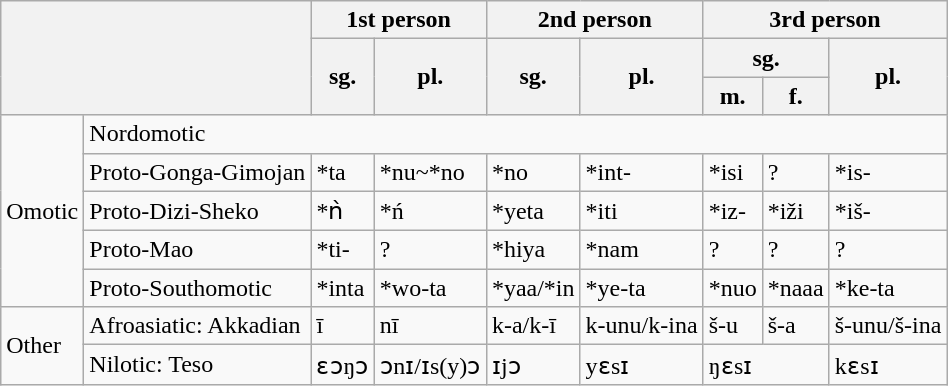<table class="wikitable">
<tr>
<th rowspan="3" colspan="2"></th>
<th colspan="2">1st person</th>
<th colspan="2">2nd person</th>
<th colspan="3">3rd person</th>
</tr>
<tr>
<th rowspan="2">sg.</th>
<th rowspan="2">pl.</th>
<th rowspan="2">sg.</th>
<th rowspan="2">pl.</th>
<th colspan="2">sg.</th>
<th rowspan="2">pl.</th>
</tr>
<tr>
<th>m.</th>
<th>f.</th>
</tr>
<tr>
<td rowspan="5">Omotic</td>
<td colspan="8">Nordomotic</td>
</tr>
<tr>
<td>Proto-Gonga-Gimojan</td>
<td>*ta</td>
<td>*nu~*no</td>
<td>*no</td>
<td>*int-</td>
<td>*isi</td>
<td>?</td>
<td>*is-</td>
</tr>
<tr>
<td>Proto-Dizi-Sheko</td>
<td>*ǹ</td>
<td>*ń</td>
<td>*yeta</td>
<td>*iti</td>
<td>*iz-</td>
<td>*iži</td>
<td>*iš-</td>
</tr>
<tr>
<td>Proto-Mao</td>
<td>*ti-</td>
<td>?</td>
<td>*hiya</td>
<td>*nam</td>
<td>?</td>
<td>?</td>
<td>?</td>
</tr>
<tr>
<td>Proto-Southomotic</td>
<td>*inta</td>
<td>*wo-ta</td>
<td>*yaa/*in</td>
<td>*ye-ta</td>
<td>*nuo</td>
<td>*naaa</td>
<td>*ke-ta</td>
</tr>
<tr>
<td rowspan="2">Other</td>
<td>Afroasiatic: Akkadian</td>
<td>ī</td>
<td>nī</td>
<td>k-a/k-ī</td>
<td>k-unu/k-ina</td>
<td>š-u</td>
<td>š-a</td>
<td>š-unu/š-ina</td>
</tr>
<tr>
<td>Nilotic: Teso</td>
<td>ɛɔŋɔ</td>
<td>ɔnɪ/ɪs(y)ɔ</td>
<td>ɪjɔ</td>
<td>yɛsɪ</td>
<td colspan="2">ŋɛsɪ</td>
<td>kɛsɪ</td>
</tr>
</table>
